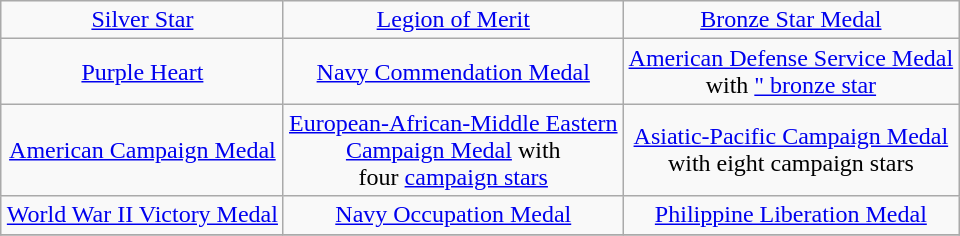<table class="wikitable" style="margin:1em auto; text-align:center;">
<tr>
<td><a href='#'>Silver Star</a></td>
<td><a href='#'>Legion of Merit</a></td>
<td><a href='#'>Bronze Star Medal</a></td>
</tr>
<tr>
<td><a href='#'>Purple Heart</a></td>
<td><a href='#'>Navy Commendation Medal</a></td>
<td><a href='#'>American Defense Service Medal</a><br>with <a href='#'>" bronze star</a></td>
</tr>
<tr>
<td><a href='#'>American Campaign Medal</a></td>
<td><a href='#'>European-African-Middle Eastern<br>Campaign Medal</a> with<br>four <a href='#'>campaign stars</a></td>
<td><a href='#'>Asiatic-Pacific Campaign Medal</a><br>with eight campaign stars</td>
</tr>
<tr>
<td><a href='#'>World War II Victory Medal</a></td>
<td><a href='#'>Navy Occupation Medal</a></td>
<td><a href='#'>Philippine Liberation Medal</a></td>
</tr>
<tr>
</tr>
</table>
